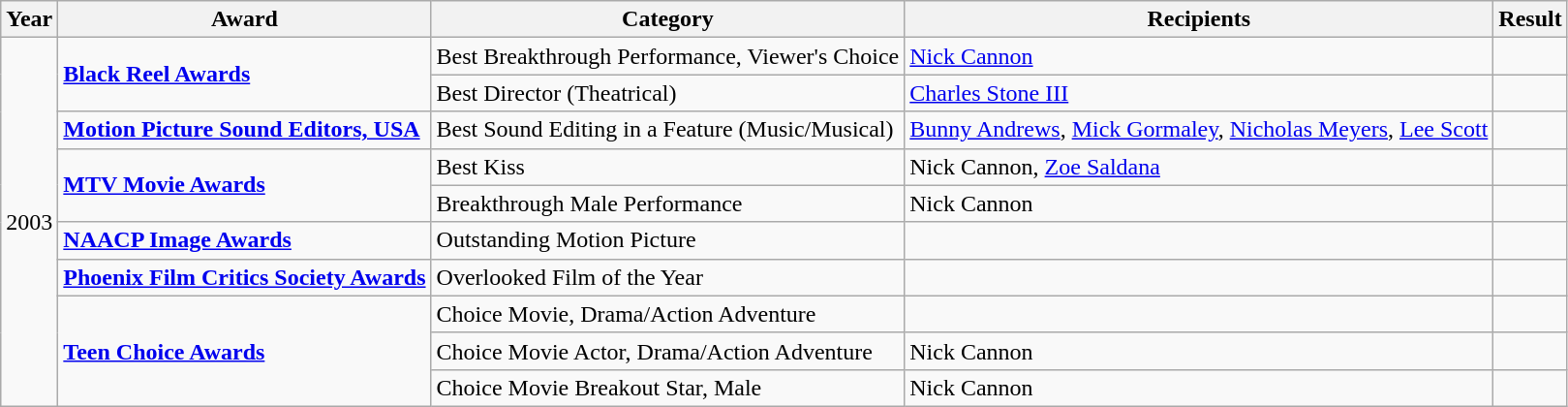<table class="wikitable sortable plainrowheaders">
<tr>
<th>Year</th>
<th>Award</th>
<th>Category</th>
<th>Recipients</th>
<th>Result</th>
</tr>
<tr>
<td rowspan="10">2003</td>
<td rowspan="2"><strong><a href='#'>Black Reel Awards</a></strong></td>
<td>Best Breakthrough Performance, Viewer's Choice</td>
<td><a href='#'>Nick Cannon</a></td>
<td></td>
</tr>
<tr>
<td>Best Director (Theatrical)</td>
<td><a href='#'>Charles Stone III</a></td>
<td></td>
</tr>
<tr>
<td><strong><a href='#'>Motion Picture Sound Editors, USA</a></strong></td>
<td>Best Sound Editing in a Feature (Music/Musical)</td>
<td><a href='#'>Bunny Andrews</a>, <a href='#'>Mick Gormaley</a>, <a href='#'>Nicholas Meyers</a>, <a href='#'>Lee Scott</a></td>
<td></td>
</tr>
<tr>
<td rowspan="2"><strong><a href='#'>MTV Movie Awards</a></strong></td>
<td>Best Kiss</td>
<td>Nick Cannon, <a href='#'>Zoe Saldana</a></td>
<td></td>
</tr>
<tr>
<td>Breakthrough Male Performance</td>
<td>Nick Cannon</td>
<td></td>
</tr>
<tr>
<td><strong><a href='#'>NAACP Image Awards</a></strong></td>
<td>Outstanding Motion Picture</td>
<td></td>
<td></td>
</tr>
<tr>
<td><strong><a href='#'>Phoenix Film Critics Society Awards</a></strong></td>
<td>Overlooked Film of the Year</td>
<td></td>
<td></td>
</tr>
<tr>
<td rowspan="3"><strong><a href='#'>Teen Choice Awards</a></strong></td>
<td>Choice Movie, Drama/Action Adventure</td>
<td></td>
<td></td>
</tr>
<tr>
<td>Choice Movie Actor, Drama/Action Adventure</td>
<td>Nick Cannon</td>
<td></td>
</tr>
<tr>
<td>Choice Movie Breakout Star, Male</td>
<td>Nick Cannon</td>
<td></td>
</tr>
</table>
